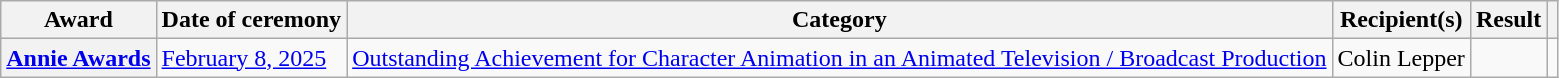<table class="wikitable sortable plainrowheaders">
<tr>
<th scope="col">Award</th>
<th scope="col">Date of ceremony</th>
<th scope="col">Category</th>
<th scope="col">Recipient(s)</th>
<th scope="col">Result</th>
<th scope="col" class="unsortable"></th>
</tr>
<tr>
<th scope="row"><a href='#'>Annie Awards</a></th>
<td><a href='#'>February 8, 2025</a></td>
<td><a href='#'>Outstanding Achievement for Character Animation in an Animated Television / Broadcast Production</a></td>
<td>Colin Lepper </td>
<td></td>
<td align="center"></td>
</tr>
</table>
